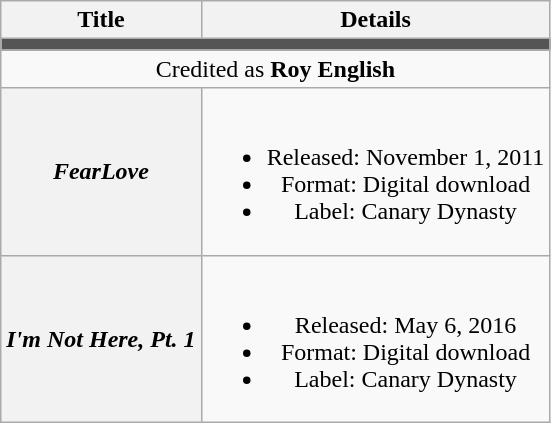<table class="wikitable plainrowheaders" style="text-align:center;">
<tr>
<th scope="col">Title</th>
<th scope="col">Details</th>
</tr>
<tr>
<td colspan="2" style="background:#555;"></td>
</tr>
<tr>
<td colspan="2">Credited as <strong>Roy English</strong></td>
</tr>
<tr>
<th scope="row"><em>FearLove</em></th>
<td><br><ul><li>Released: November 1, 2011</li><li>Format: Digital download</li><li>Label: Canary Dynasty</li></ul></td>
</tr>
<tr>
<th scope="row"><em>I'm Not Here, Pt. 1</em></th>
<td><br><ul><li>Released: May 6, 2016</li><li>Format: Digital download</li><li>Label: Canary Dynasty</li></ul></td>
</tr>
</table>
